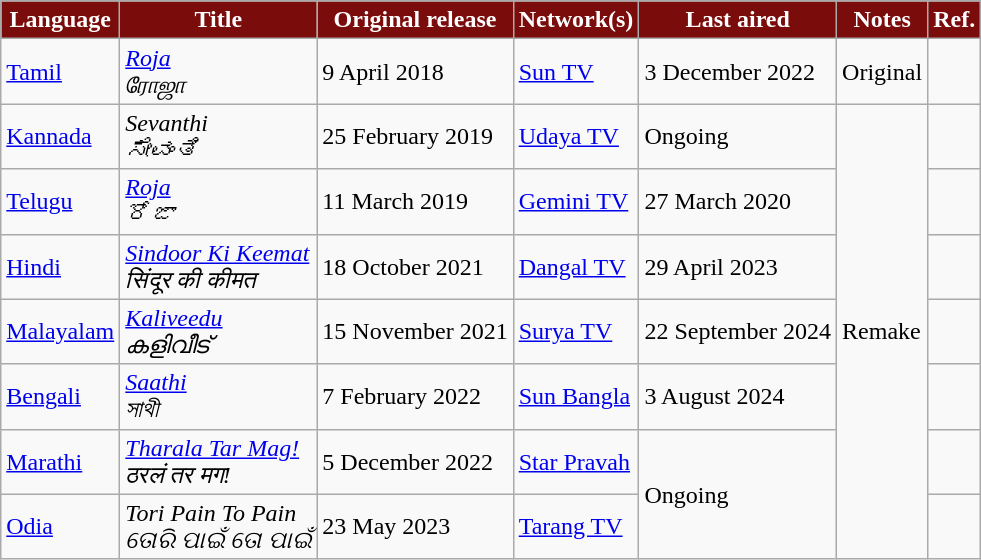<table class="wikitable" style="margin-right:0;">
<tr style="color:white">
<th style="background:#7b0c0c; ">Language</th>
<th style="background:#7b0c0c; ">Title</th>
<th style="background:#7b0c0c; ">Original release</th>
<th style="background:#7b0c0c; ">Network(s)</th>
<th style="background:#7b0c0c; ">Last aired</th>
<th style="background:#7b0c0c; ">Notes</th>
<th style="background:#7b0c0c; ">Ref.</th>
</tr>
<tr>
<td><a href='#'>Tamil</a></td>
<td><em><a href='#'>Roja</a></em> <br> <em>ரோஜா</em></td>
<td>9 April 2018</td>
<td><a href='#'>Sun TV</a></td>
<td>3 December 2022</td>
<td>Original</td>
<td></td>
</tr>
<tr>
<td><a href='#'>Kannada</a></td>
<td><em>Sevanthi</em> <br> <em>ಸೇವಂತಿ</em></td>
<td>25 February 2019</td>
<td><a href='#'>Udaya TV</a></td>
<td>Ongoing</td>
<td rowspan="7">Remake</td>
<td></td>
</tr>
<tr>
<td><a href='#'>Telugu</a></td>
<td><em><a href='#'>Roja</a></em> <br> <em>రోజా</em></td>
<td>11 March 2019</td>
<td><a href='#'>Gemini TV</a></td>
<td>27 March 2020</td>
<td></td>
</tr>
<tr>
<td><a href='#'>Hindi</a></td>
<td><em><a href='#'>Sindoor Ki Keemat</a></em> <br> <em>सिंदूर की कीमत</em></td>
<td>18 October 2021</td>
<td><a href='#'>Dangal TV</a></td>
<td>29 April 2023</td>
<td></td>
</tr>
<tr>
<td><a href='#'>Malayalam</a></td>
<td><em><a href='#'>Kaliveedu</a></em> <br> <em>കളിവീട്</em></td>
<td>15 November 2021</td>
<td><a href='#'>Surya TV</a></td>
<td>22 September 2024</td>
<td></td>
</tr>
<tr>
<td><a href='#'>Bengali</a></td>
<td><em><a href='#'>Saathi</a></em> <br> <em>সাথী</em></td>
<td>7 February 2022</td>
<td><a href='#'>Sun Bangla</a></td>
<td>3 August 2024</td>
<td></td>
</tr>
<tr>
<td><a href='#'>Marathi</a></td>
<td><em><a href='#'>Tharala Tar Mag!</a></em> <br> <em>ठरलं तर मग!</em></td>
<td>5 December 2022</td>
<td><a href='#'>Star Pravah</a></td>
<td rowspan="2">Ongoing</td>
<td></td>
</tr>
<tr>
<td><a href='#'>Odia</a></td>
<td><em>Tori Pain To Pain</em> <br> <em>ତୋରି ପାଇଁ ତୋ ପାଇଁ</em></td>
<td>23 May 2023</td>
<td><a href='#'>Tarang TV</a></td>
<td></td>
</tr>
</table>
